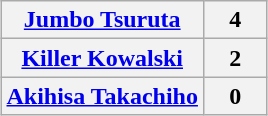<table class="wikitable" style="margin: 1em auto 1em auto;text-align:center">
<tr>
<th><a href='#'>Jumbo Tsuruta</a></th>
<th style="width:35px">4</th>
</tr>
<tr>
<th><a href='#'>Killer Kowalski</a></th>
<th>2</th>
</tr>
<tr>
<th><a href='#'>Akihisa Takachiho</a></th>
<th>0</th>
</tr>
</table>
